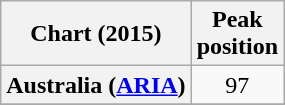<table class="wikitable sortable plainrowheaders" style="text-align:center">
<tr>
<th>Chart (2015)</th>
<th>Peak<br>position</th>
</tr>
<tr>
<th scope="row">Australia (<a href='#'>ARIA</a>)</th>
<td>97</td>
</tr>
<tr>
</tr>
</table>
